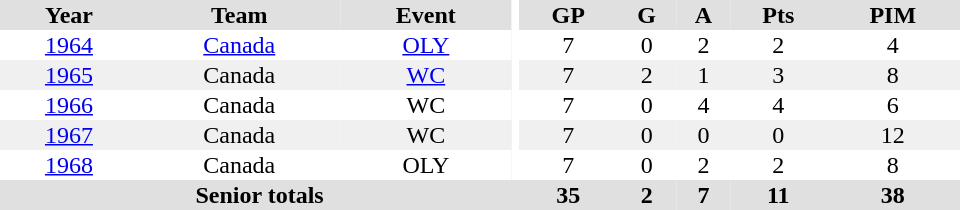<table border="0" cellpadding="1" cellspacing="0" ID="Table3" style="text-align:center; width:40em">
<tr bgcolor="#e0e0e0">
<th>Year</th>
<th>Team</th>
<th>Event</th>
<th rowspan="102" bgcolor="#ffffff"></th>
<th>GP</th>
<th>G</th>
<th>A</th>
<th>Pts</th>
<th>PIM</th>
</tr>
<tr>
<td><a href='#'>1964</a></td>
<td><a href='#'>Canada</a></td>
<td><a href='#'>OLY</a></td>
<td>7</td>
<td>0</td>
<td>2</td>
<td>2</td>
<td>4</td>
</tr>
<tr bgcolor="#f0f0f0">
<td><a href='#'>1965</a></td>
<td>Canada</td>
<td><a href='#'>WC</a></td>
<td>7</td>
<td>2</td>
<td>1</td>
<td>3</td>
<td>8</td>
</tr>
<tr>
<td><a href='#'>1966</a></td>
<td>Canada</td>
<td>WC</td>
<td>7</td>
<td>0</td>
<td>4</td>
<td>4</td>
<td>6</td>
</tr>
<tr bgcolor="#f0f0f0">
<td><a href='#'>1967</a></td>
<td>Canada</td>
<td>WC</td>
<td>7</td>
<td>0</td>
<td>0</td>
<td>0</td>
<td>12</td>
</tr>
<tr>
<td><a href='#'>1968</a></td>
<td>Canada</td>
<td>OLY</td>
<td>7</td>
<td>0</td>
<td>2</td>
<td>2</td>
<td>8</td>
</tr>
<tr bgcolor="#e0e0e0">
<th colspan="4">Senior totals</th>
<th>35</th>
<th>2</th>
<th>7</th>
<th>11</th>
<th>38</th>
</tr>
</table>
